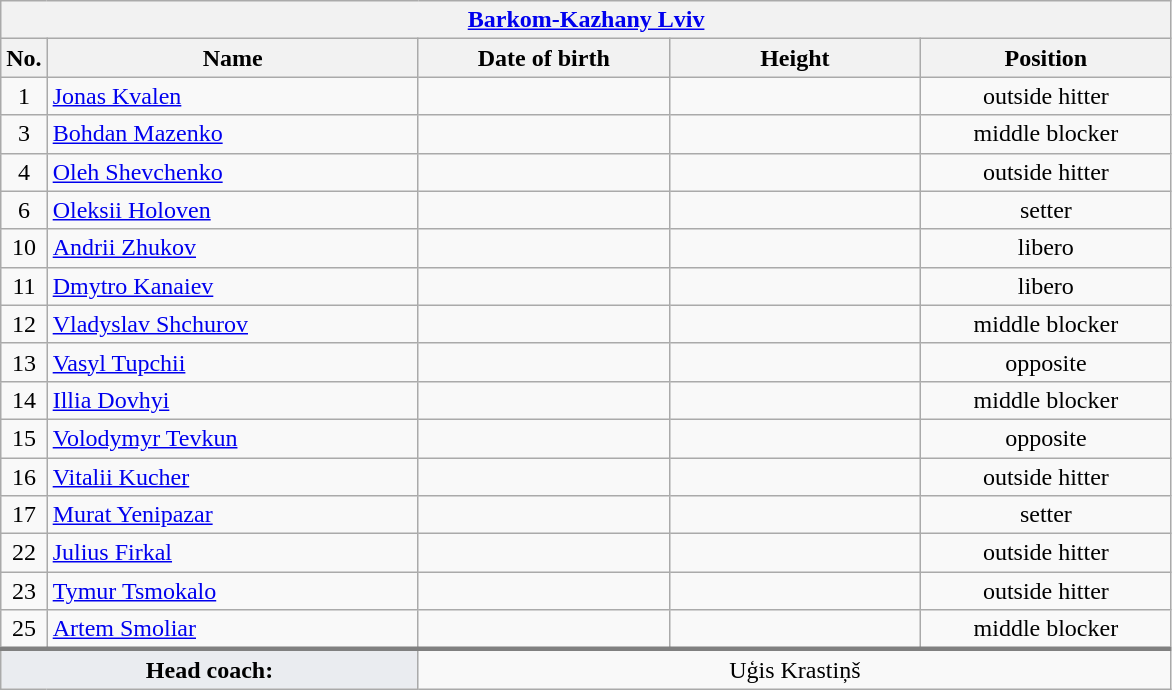<table class="wikitable collapsible collapsed" style="font-size:100%; text-align:center">
<tr>
<th colspan=5 style="width:30em"><a href='#'>Barkom-Kazhany Lviv</a></th>
</tr>
<tr>
<th>No.</th>
<th style="width:15em">Name</th>
<th style="width:10em">Date of birth</th>
<th style="width:10em">Height</th>
<th style="width:10em">Position</th>
</tr>
<tr>
<td>1</td>
<td align=left> <a href='#'>Jonas Kvalen</a></td>
<td align=right></td>
<td></td>
<td>outside hitter</td>
</tr>
<tr>
<td>3</td>
<td align=left> <a href='#'>Bohdan Mazenko</a></td>
<td align=right></td>
<td></td>
<td>middle blocker</td>
</tr>
<tr>
<td>4</td>
<td align=left> <a href='#'>Oleh Shevchenko</a></td>
<td align=right></td>
<td></td>
<td>outside hitter</td>
</tr>
<tr>
<td>6</td>
<td align=left> <a href='#'>Oleksii Holoven</a></td>
<td align=right></td>
<td></td>
<td>setter</td>
</tr>
<tr>
<td>10</td>
<td align=left> <a href='#'>Andrii Zhukov</a></td>
<td align=right></td>
<td></td>
<td>libero</td>
</tr>
<tr>
<td>11</td>
<td align=left> <a href='#'>Dmytro Kanaiev</a></td>
<td align=right></td>
<td></td>
<td>libero</td>
</tr>
<tr>
<td>12</td>
<td align=left> <a href='#'>Vladyslav Shchurov</a></td>
<td align=right></td>
<td></td>
<td>middle blocker</td>
</tr>
<tr>
<td>13</td>
<td align=left> <a href='#'>Vasyl Tupchii</a></td>
<td align=right></td>
<td></td>
<td>opposite</td>
</tr>
<tr>
<td>14</td>
<td align=left> <a href='#'>Illia Dovhyi</a></td>
<td align=right></td>
<td></td>
<td>middle blocker</td>
</tr>
<tr>
<td>15</td>
<td align=left> <a href='#'>Volodymyr Tevkun</a></td>
<td align=right></td>
<td></td>
<td>opposite</td>
</tr>
<tr>
<td>16</td>
<td align=left> <a href='#'>Vitalii Kucher</a></td>
<td align=right></td>
<td></td>
<td>outside hitter</td>
</tr>
<tr>
<td>17</td>
<td align=left> <a href='#'>Murat Yenipazar</a></td>
<td align=right></td>
<td></td>
<td>setter</td>
</tr>
<tr>
<td>22</td>
<td align=left> <a href='#'>Julius Firkal</a></td>
<td align=right></td>
<td></td>
<td>outside hitter</td>
</tr>
<tr>
<td>23</td>
<td align=left> <a href='#'>Tymur Tsmokalo</a></td>
<td align=right></td>
<td></td>
<td>outside hitter</td>
</tr>
<tr>
<td>25</td>
<td align=left> <a href='#'>Artem Smoliar</a></td>
<td align=right></td>
<td></td>
<td>middle blocker</td>
</tr>
<tr style="border-top: 3px solid grey">
<td colspan=2 style="background:#EAECF0"><strong>Head coach:</strong></td>
<td colspan=3> Uģis Krastiņš</td>
</tr>
</table>
